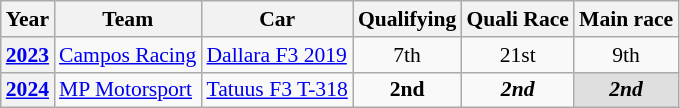<table class="wikitable" style="text-align:center; font-size:90%;">
<tr>
<th>Year</th>
<th>Team</th>
<th>Car</th>
<th>Qualifying</th>
<th>Quali Race</th>
<th>Main race</th>
</tr>
<tr>
<th><a href='#'>2023</a></th>
<td style="text-align:left;"> <a href='#'>Campos Racing</a></td>
<td style="text-align:left;"><a href='#'>Dallara F3 2019</a></td>
<td>7th</td>
<td>21st</td>
<td>9th</td>
</tr>
<tr>
<th><a href='#'>2024</a></th>
<td style="text-align:left;"> <a href='#'>MP Motorsport</a></td>
<td style="text-align:left;"><a href='#'>Tatuus F3 T-318</a></td>
<td><strong>2nd</strong></td>
<td><strong><em>2nd</em></strong></td>
<td style="background:#DFDFDF;"><strong><em>2nd</em></strong></td>
</tr>
</table>
